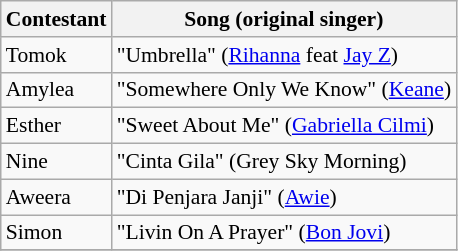<table class="wikitable" style="font-size:90%;">
<tr>
<th>Contestant</th>
<th>Song (original singer)</th>
</tr>
<tr>
<td>Tomok</td>
<td>"Umbrella" (<a href='#'>Rihanna</a> feat <a href='#'>Jay Z</a>)</td>
</tr>
<tr>
<td>Amylea</td>
<td>"Somewhere Only We Know" (<a href='#'>Keane</a>)</td>
</tr>
<tr>
<td>Esther</td>
<td>"Sweet About Me" (<a href='#'>Gabriella Cilmi</a>)</td>
</tr>
<tr>
<td>Nine</td>
<td>"Cinta Gila" (Grey Sky Morning)</td>
</tr>
<tr>
<td>Aweera</td>
<td>"Di Penjara Janji" (<a href='#'>Awie</a>)</td>
</tr>
<tr>
<td>Simon</td>
<td>"Livin On A Prayer" (<a href='#'>Bon Jovi</a>)</td>
</tr>
<tr>
</tr>
</table>
